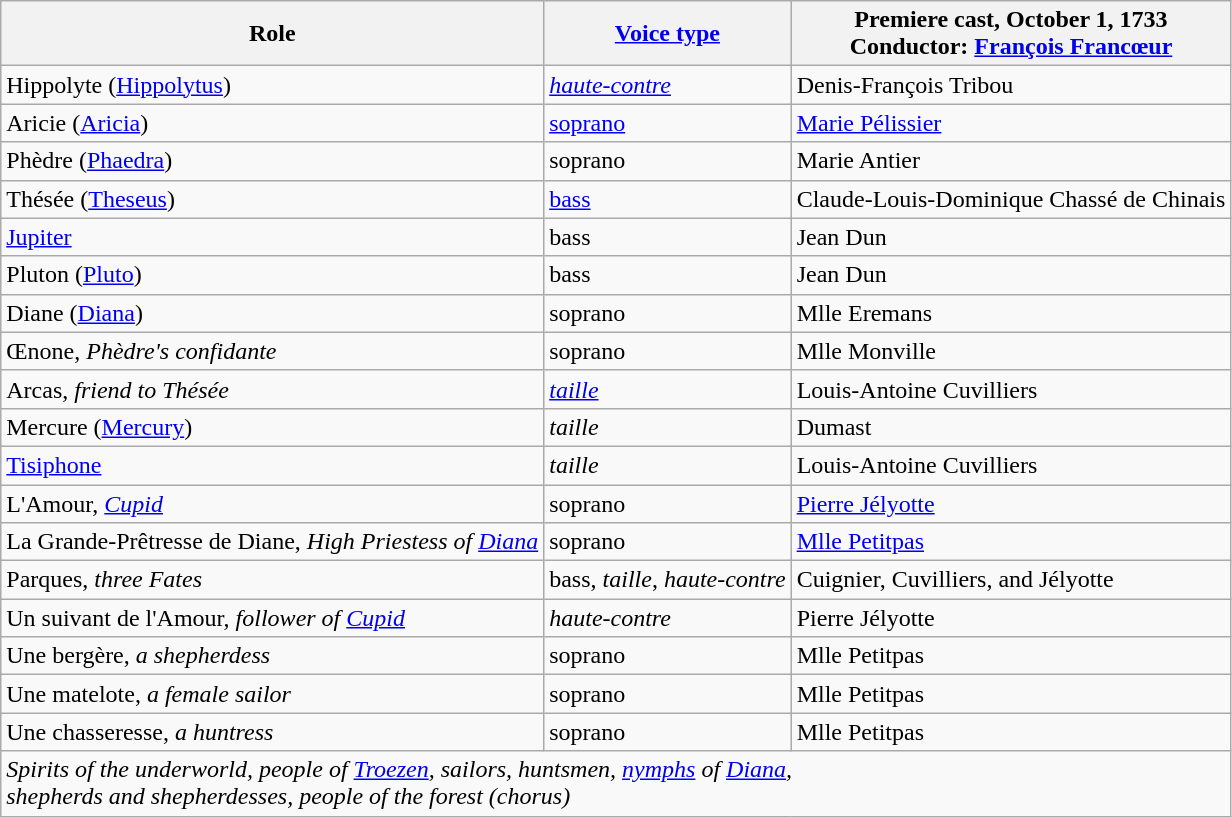<table class="wikitable">
<tr>
<th>Role</th>
<th><a href='#'>Voice type</a></th>
<th>Premiere cast, October 1, 1733<br>Conductor: <a href='#'>François Francœur</a></th>
</tr>
<tr>
<td>Hippolyte (<a href='#'>Hippolytus</a>)</td>
<td><em><a href='#'>haute-contre</a></em></td>
<td>Denis-François Tribou</td>
</tr>
<tr>
<td>Aricie (<a href='#'>Aricia</a>)</td>
<td><a href='#'>soprano</a></td>
<td><a href='#'>Marie Pélissier</a></td>
</tr>
<tr>
<td>Phèdre (<a href='#'>Phaedra</a>)</td>
<td>soprano</td>
<td>Marie Antier</td>
</tr>
<tr>
<td>Thésée (<a href='#'>Theseus</a>)</td>
<td><a href='#'>bass</a></td>
<td>Claude-Louis-Dominique Chassé de Chinais</td>
</tr>
<tr>
<td><a href='#'>Jupiter</a></td>
<td>bass</td>
<td>Jean Dun </td>
</tr>
<tr>
<td>Pluton (<a href='#'>Pluto</a>)</td>
<td>bass</td>
<td>Jean Dun </td>
</tr>
<tr>
<td>Diane (<a href='#'>Diana</a>)</td>
<td>soprano</td>
<td>Mlle Eremans</td>
</tr>
<tr>
<td>Œnone, <em>Phèdre's confidante</em></td>
<td>soprano</td>
<td>Mlle Monville</td>
</tr>
<tr>
<td>Arcas, <em>friend to Thésée</em></td>
<td><em><a href='#'>taille</a></em></td>
<td>Louis-Antoine Cuvilliers</td>
</tr>
<tr>
<td>Mercure (<a href='#'>Mercury</a>)</td>
<td><em>taille</em></td>
<td>Dumast</td>
</tr>
<tr>
<td><a href='#'>Tisiphone</a></td>
<td><em>taille</em></td>
<td>Louis-Antoine Cuvilliers</td>
</tr>
<tr>
<td>L'Amour, <em><a href='#'>Cupid</a></em></td>
<td>soprano</td>
<td><a href='#'>Pierre Jélyotte</a></td>
</tr>
<tr>
<td>La Grande-Prêtresse de Diane, <em>High Priestess of <a href='#'>Diana</a></em></td>
<td>soprano</td>
<td><a href='#'>Mlle Petitpas</a></td>
</tr>
<tr>
<td>Parques, <em>three Fates</em></td>
<td>bass, <em>taille</em>, <em>haute-contre</em></td>
<td>Cuignier, Cuvilliers, and Jélyotte</td>
</tr>
<tr>
<td>Un suivant de l'Amour, <em>follower of <a href='#'>Cupid</a></em></td>
<td><em>haute-contre</em></td>
<td>Pierre Jélyotte</td>
</tr>
<tr>
<td>Une bergère, <em>a shepherdess</em></td>
<td>soprano</td>
<td>Mlle Petitpas</td>
</tr>
<tr>
<td>Une matelote, <em>a female sailor</em></td>
<td>soprano</td>
<td>Mlle Petitpas</td>
</tr>
<tr>
<td>Une chasseresse, <em>a huntress</em></td>
<td>soprano</td>
<td>Mlle Petitpas</td>
</tr>
<tr>
<td colspan="3"><em>Spirits of the underworld, people of <a href='#'>Troezen</a>, sailors, huntsmen, <a href='#'>nymphs</a> of <a href='#'>Diana</a>,<br> shepherds and shepherdesses, people of the forest (chorus)</em></td>
</tr>
</table>
